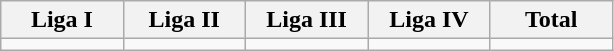<table class="wikitable">
<tr>
<th width="15%">Liga I</th>
<th width="15%">Liga II</th>
<th width="15%">Liga III</th>
<th width="15%">Liga IV</th>
<th width="15%">Total</th>
</tr>
<tr>
<td></td>
<td></td>
<td></td>
<td></td>
<td></td>
</tr>
</table>
